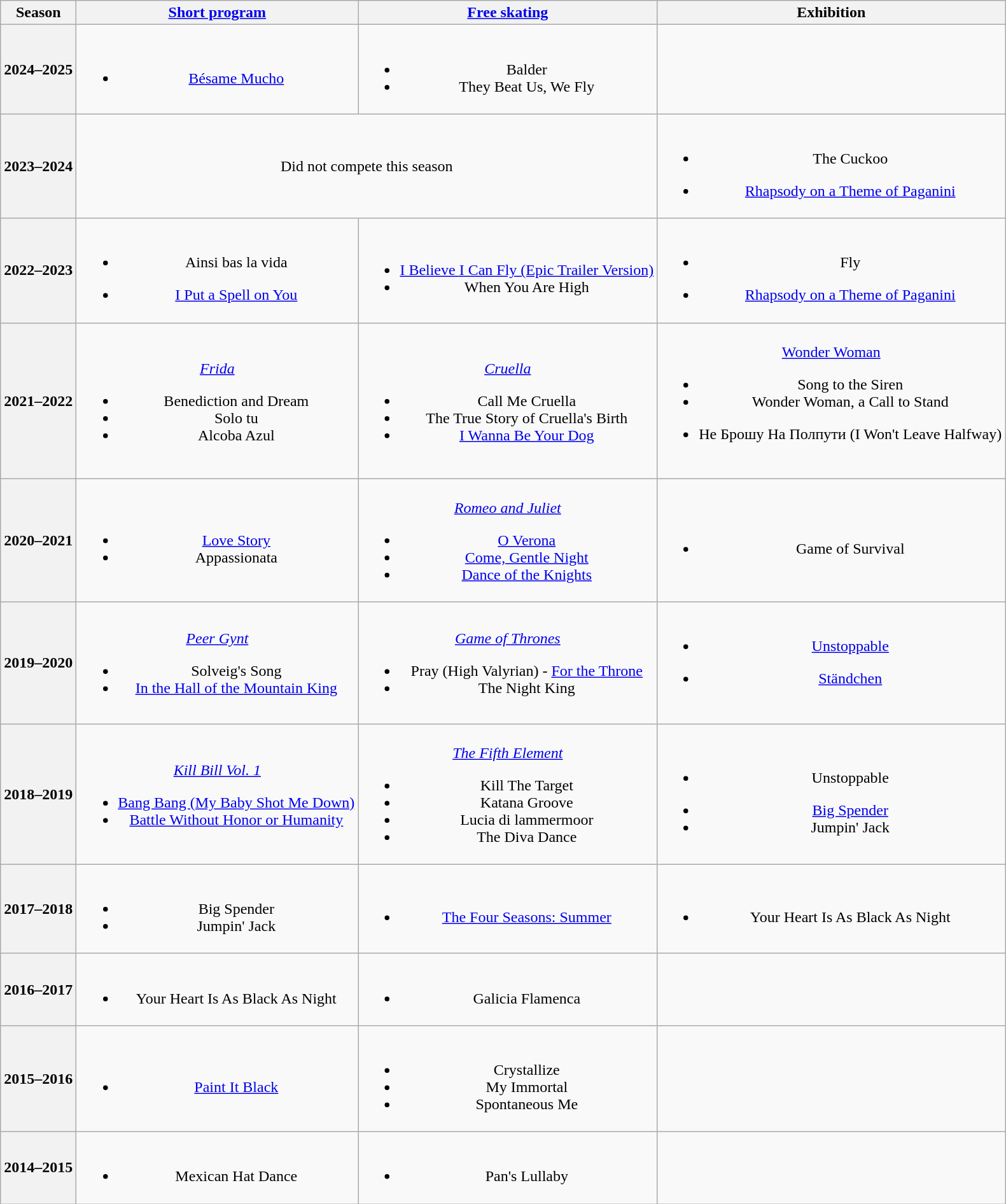<table class=wikitable style=text-align:center>
<tr>
<th>Season</th>
<th><a href='#'>Short program</a></th>
<th><a href='#'>Free skating</a></th>
<th>Exhibition</th>
</tr>
<tr>
<th>2024–2025</th>
<td><br><ul><li><a href='#'>Bésame Mucho</a> <br></li></ul></td>
<td><br><ul><li>Balder <br></li><li>They Beat Us, We Fly <br></li></ul></td>
<td></td>
</tr>
<tr>
<th>2023–2024</th>
<td colspan="2">Did not compete this season</td>
<td><br><ul><li>The Cuckoo <br></li></ul><ul><li><a href='#'>Rhapsody on a Theme of Paganini</a> <br> </li></ul></td>
</tr>
<tr>
<th>2022–2023<br></th>
<td><br><ul><li>Ainsi bas la vida <br></li></ul><ul><li><a href='#'>I Put a Spell on You</a> <br></li></ul></td>
<td><br><ul><li><a href='#'>I Believe I Can Fly (Epic Trailer Version)</a> <br></li><li>When You Are High <br></li></ul></td>
<td><br><ul><li>Fly <br></li></ul><ul><li><a href='#'>Rhapsody on a Theme of Paganini</a> <br> </li></ul></td>
</tr>
<tr>
<th>2021–2022 <br> </th>
<td><br><em><a href='#'>Frida</a></em><ul><li>Benediction and Dream</li><li>Solo tu</li><li>Alcoba Azul <br></li></ul></td>
<td><br><em><a href='#'>Cruella</a></em><ul><li>Call Me Cruella <br> </li><li>The True Story of Cruella's Birth <br> </li><li><a href='#'>I Wanna Be Your Dog</a> <br> </li></ul></td>
<td><br><a href='#'>Wonder Woman</a><ul><li>Song to the Siren <br></li><li>Wonder Woman, a Call to Stand <br> </li></ul><ul><li>Не Брошу На Полпути (I Won't Leave Halfway) <br>  <br> </li></ul></td>
</tr>
<tr>
<th>2020–2021 <br> </th>
<td><br><ul><li><a href='#'>Love Story</a> <br></li><li>Appassionata <br></li></ul></td>
<td><br><em><a href='#'>Romeo and Juliet</a></em><ul><li><a href='#'>O Verona</a> <br></li><li><a href='#'>Come, Gentle Night</a> <br></li><li><a href='#'>Dance of the Knights</a> <br></li></ul></td>
<td><br><ul><li>Game of Survival <br> </li></ul></td>
</tr>
<tr>
<th>2019–2020 <br> </th>
<td><br><a href='#'><em>Peer Gynt</em></a><ul><li>Solveig's Song</li><li><a href='#'>In the Hall of the Mountain King</a> <br> </li></ul></td>
<td><br><em><a href='#'>Game of Thrones</a></em><ul><li>Pray (High Valyrian) - <a href='#'>For the Throne</a> <br></li><li>The Night King <br></li></ul></td>
<td><br><ul><li><a href='#'>Unstoppable</a> <br></li></ul><ul><li><a href='#'>Ständchen</a> <br><br></li></ul></td>
</tr>
<tr>
<th>2018–2019 <br> </th>
<td><br><a href='#'><em>Kill Bill Vol. 1</em></a><ul><li><a href='#'>Bang Bang (My Baby Shot Me Down)</a> <br></li><li><a href='#'>Battle Without Honor or Humanity</a> <br></li></ul></td>
<td><br><em><a href='#'>The Fifth Element</a></em><ul><li>Kill The Target <br></li><li>Katana Groove <br></li><li>Lucia di lammermoor <br></li><li>The Diva Dance <br></li></ul></td>
<td><br><ul><li>Unstoppable <br></li></ul><ul><li><a href='#'>Big Spender</a> <br></li><li>Jumpin' Jack <br></li></ul></td>
</tr>
<tr>
<th>2017–2018 <br> </th>
<td><br><ul><li>Big Spender <br></li><li>Jumpin' Jack <br></li></ul></td>
<td><br><ul><li><a href='#'>The Four Seasons: Summer</a> <br></li></ul></td>
<td><br><ul><li>Your Heart Is As Black As Night <br></li></ul></td>
</tr>
<tr>
<th>2016–2017</th>
<td><br><ul><li>Your Heart Is As Black As Night <br></li></ul></td>
<td><br><ul><li>Galicia Flamenca <br></li></ul></td>
<td></td>
</tr>
<tr>
<th>2015–2016</th>
<td><br><ul><li><a href='#'>Paint It Black</a> <br></li></ul></td>
<td><br><ul><li>Crystallize <br></li><li>My Immortal <br></li><li>Spontaneous Me <br></li></ul></td>
<td></td>
</tr>
<tr>
<th>2014–2015</th>
<td><br><ul><li>Mexican Hat Dance <br></li></ul></td>
<td><br><ul><li>Pan's Lullaby <br></li></ul></td>
<td></td>
</tr>
</table>
